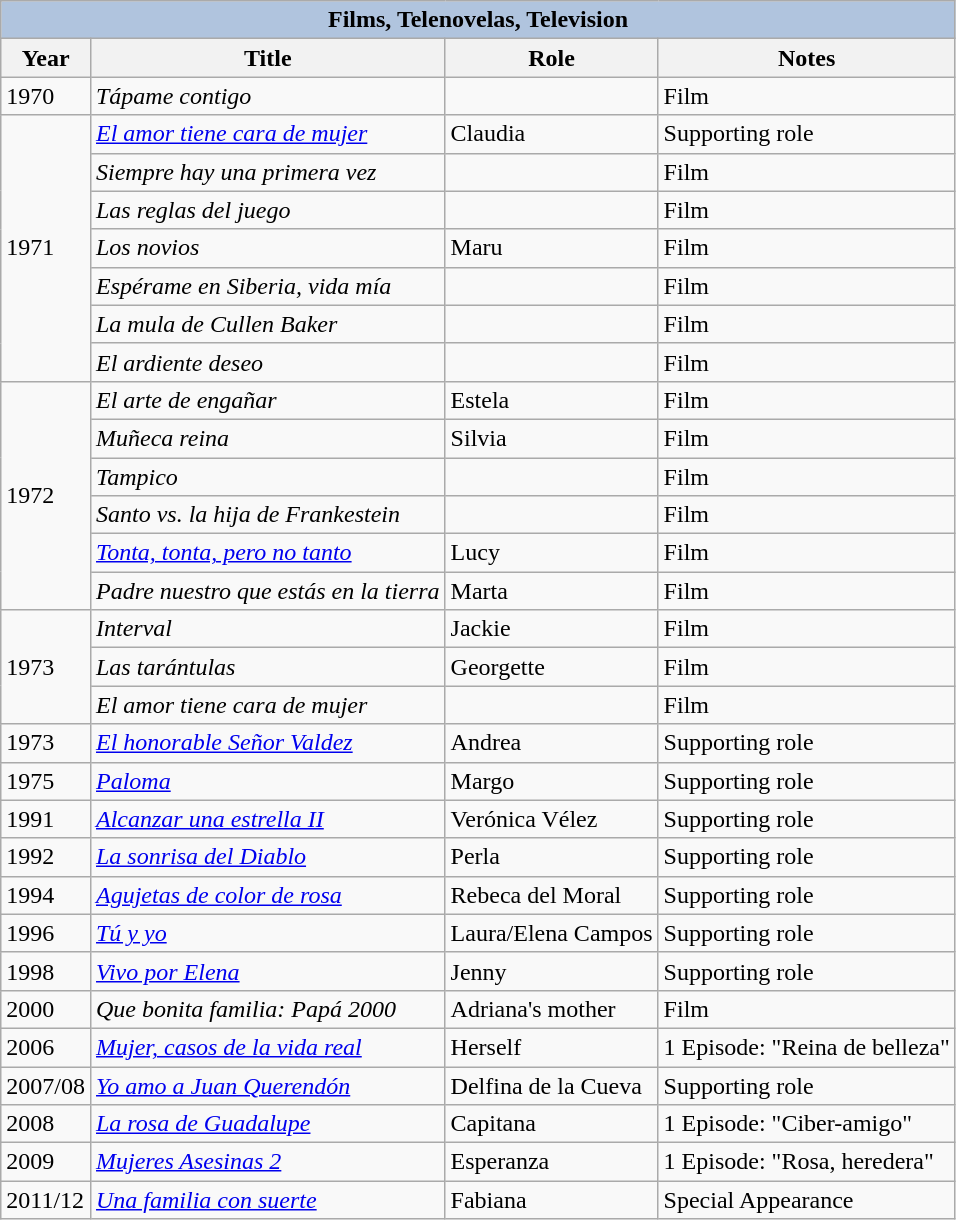<table class="wikitable">
<tr>
<th colspan="5" style="background:LightSteelBlue;">Films, Telenovelas, Television</th>
</tr>
<tr>
<th>Year</th>
<th>Title</th>
<th>Role</th>
<th>Notes</th>
</tr>
<tr>
<td>1970</td>
<td><em>Tápame contigo</em></td>
<td></td>
<td>Film</td>
</tr>
<tr>
<td rowspan=7>1971</td>
<td><em><a href='#'>El amor tiene cara de mujer</a></em></td>
<td>Claudia</td>
<td>Supporting role</td>
</tr>
<tr>
<td><em>Siempre hay una primera vez</em></td>
<td></td>
<td>Film</td>
</tr>
<tr>
<td><em>Las reglas del juego</em></td>
<td></td>
<td>Film</td>
</tr>
<tr>
<td><em>Los novios</em></td>
<td>Maru</td>
<td>Film</td>
</tr>
<tr>
<td><em>Espérame en Siberia, vida mía</em></td>
<td></td>
<td>Film</td>
</tr>
<tr>
<td><em>La mula de Cullen Baker</em></td>
<td></td>
<td>Film</td>
</tr>
<tr>
<td><em>El ardiente deseo</em></td>
<td></td>
<td>Film</td>
</tr>
<tr>
<td rowspan=6>1972</td>
<td><em>El arte de engañar</em></td>
<td>Estela</td>
<td>Film</td>
</tr>
<tr>
<td><em>Muñeca reina</em></td>
<td>Silvia</td>
<td>Film</td>
</tr>
<tr>
<td><em>Tampico</em></td>
<td></td>
<td>Film</td>
</tr>
<tr>
<td><em>Santo vs. la hija de Frankestein</em></td>
<td></td>
<td>Film</td>
</tr>
<tr>
<td><em><a href='#'>Tonta, tonta, pero no tanto</a></em></td>
<td>Lucy</td>
<td>Film</td>
</tr>
<tr>
<td><em>Padre nuestro que estás en la tierra </em></td>
<td>Marta</td>
<td>Film</td>
</tr>
<tr>
<td rowspan=3>1973</td>
<td><em>Interval</em></td>
<td>Jackie</td>
<td>Film</td>
</tr>
<tr>
<td><em>Las tarántulas</em></td>
<td>Georgette</td>
<td>Film</td>
</tr>
<tr>
<td><em>El amor tiene cara de mujer</em></td>
<td></td>
<td>Film</td>
</tr>
<tr>
<td>1973</td>
<td><em><a href='#'>El honorable Señor Valdez</a></em></td>
<td>Andrea</td>
<td>Supporting role</td>
</tr>
<tr>
<td>1975</td>
<td><em><a href='#'>Paloma</a></em></td>
<td>Margo</td>
<td>Supporting role</td>
</tr>
<tr>
<td>1991</td>
<td><em><a href='#'>Alcanzar una estrella II</a></em></td>
<td>Verónica Vélez</td>
<td>Supporting role</td>
</tr>
<tr>
<td>1992</td>
<td><em><a href='#'>La sonrisa del Diablo</a></em></td>
<td>Perla</td>
<td>Supporting role</td>
</tr>
<tr>
<td>1994</td>
<td><em><a href='#'>Agujetas de color de rosa</a></em></td>
<td>Rebeca del Moral</td>
<td>Supporting role</td>
</tr>
<tr>
<td>1996</td>
<td><em><a href='#'>Tú y yo</a></em></td>
<td>Laura/Elena Campos</td>
<td>Supporting role</td>
</tr>
<tr>
<td>1998</td>
<td><em><a href='#'>Vivo por Elena</a></em></td>
<td>Jenny</td>
<td>Supporting role</td>
</tr>
<tr>
<td>2000</td>
<td><em>Que bonita familia: Papá 2000</em></td>
<td>Adriana's mother</td>
<td>Film</td>
</tr>
<tr>
<td>2006</td>
<td><em><a href='#'>Mujer, casos de la vida real</a></em></td>
<td>Herself</td>
<td>1 Episode: "Reina de belleza"</td>
</tr>
<tr>
<td>2007/08</td>
<td><em><a href='#'>Yo amo a Juan Querendón</a></em></td>
<td>Delfina de la Cueva</td>
<td>Supporting role</td>
</tr>
<tr>
<td>2008</td>
<td><em><a href='#'>La rosa de Guadalupe</a></em></td>
<td>Capitana</td>
<td>1 Episode: "Ciber-amigo"</td>
</tr>
<tr>
<td>2009</td>
<td><em><a href='#'>Mujeres Asesinas 2</a></em></td>
<td>Esperanza</td>
<td>1 Episode: "Rosa, heredera"</td>
</tr>
<tr>
<td>2011/12</td>
<td><em><a href='#'>Una familia con suerte</a></em></td>
<td>Fabiana</td>
<td>Special Appearance</td>
</tr>
</table>
